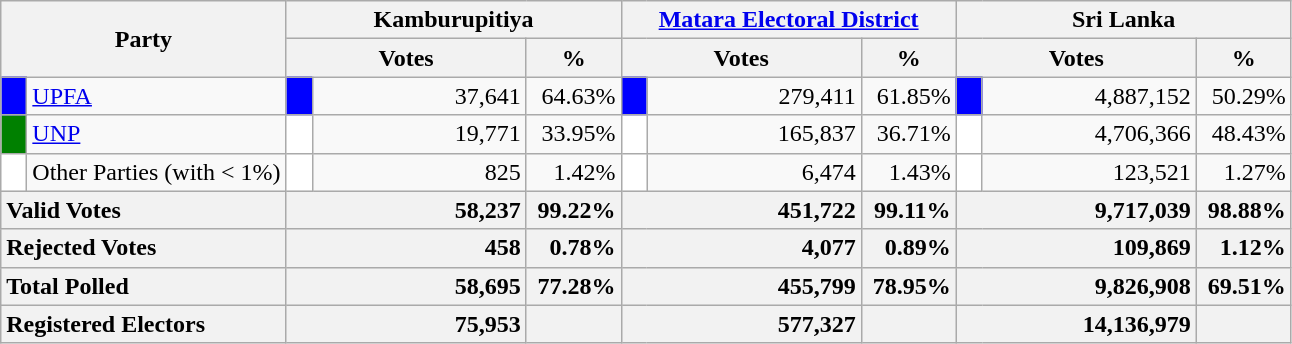<table class="wikitable">
<tr>
<th colspan="2" width="144px"rowspan="2">Party</th>
<th colspan="3" width="216px">Kamburupitiya</th>
<th colspan="3" width="216px"><a href='#'>Matara Electoral District</a></th>
<th colspan="3" width="216px">Sri Lanka</th>
</tr>
<tr>
<th colspan="2" width="144px">Votes</th>
<th>%</th>
<th colspan="2" width="144px">Votes</th>
<th>%</th>
<th colspan="2" width="144px">Votes</th>
<th>%</th>
</tr>
<tr>
<td style="background-color:blue;" width="10px"></td>
<td style="text-align:left;"><a href='#'>UPFA</a></td>
<td style="background-color:blue;" width="10px"></td>
<td style="text-align:right;">37,641</td>
<td style="text-align:right;">64.63%</td>
<td style="background-color:blue;" width="10px"></td>
<td style="text-align:right;">279,411</td>
<td style="text-align:right;">61.85%</td>
<td style="background-color:blue;" width="10px"></td>
<td style="text-align:right;">4,887,152</td>
<td style="text-align:right;">50.29%</td>
</tr>
<tr>
<td style="background-color:green;" width="10px"></td>
<td style="text-align:left;"><a href='#'>UNP</a></td>
<td style="background-color:white;" width="10px"></td>
<td style="text-align:right;">19,771</td>
<td style="text-align:right;">33.95%</td>
<td style="background-color:white;" width="10px"></td>
<td style="text-align:right;">165,837</td>
<td style="text-align:right;">36.71%</td>
<td style="background-color:white;" width="10px"></td>
<td style="text-align:right;">4,706,366</td>
<td style="text-align:right;">48.43%</td>
</tr>
<tr>
<td style="background-color:white;" width="10px"></td>
<td style="text-align:left;">Other Parties (with < 1%)</td>
<td style="background-color:white;" width="10px"></td>
<td style="text-align:right;">825</td>
<td style="text-align:right;">1.42%</td>
<td style="background-color:white;" width="10px"></td>
<td style="text-align:right;">6,474</td>
<td style="text-align:right;">1.43%</td>
<td style="background-color:white;" width="10px"></td>
<td style="text-align:right;">123,521</td>
<td style="text-align:right;">1.27%</td>
</tr>
<tr>
<th colspan="2" width="144px"style="text-align:left;">Valid Votes</th>
<th style="text-align:right;"colspan="2" width="144px">58,237</th>
<th style="text-align:right;">99.22%</th>
<th style="text-align:right;"colspan="2" width="144px">451,722</th>
<th style="text-align:right;">99.11%</th>
<th style="text-align:right;"colspan="2" width="144px">9,717,039</th>
<th style="text-align:right;">98.88%</th>
</tr>
<tr>
<th colspan="2" width="144px"style="text-align:left;">Rejected Votes</th>
<th style="text-align:right;"colspan="2" width="144px">458</th>
<th style="text-align:right;">0.78%</th>
<th style="text-align:right;"colspan="2" width="144px">4,077</th>
<th style="text-align:right;">0.89%</th>
<th style="text-align:right;"colspan="2" width="144px">109,869</th>
<th style="text-align:right;">1.12%</th>
</tr>
<tr>
<th colspan="2" width="144px"style="text-align:left;">Total Polled</th>
<th style="text-align:right;"colspan="2" width="144px">58,695</th>
<th style="text-align:right;">77.28%</th>
<th style="text-align:right;"colspan="2" width="144px">455,799</th>
<th style="text-align:right;">78.95%</th>
<th style="text-align:right;"colspan="2" width="144px">9,826,908</th>
<th style="text-align:right;">69.51%</th>
</tr>
<tr>
<th colspan="2" width="144px"style="text-align:left;">Registered Electors</th>
<th style="text-align:right;"colspan="2" width="144px">75,953</th>
<th></th>
<th style="text-align:right;"colspan="2" width="144px">577,327</th>
<th></th>
<th style="text-align:right;"colspan="2" width="144px">14,136,979</th>
<th></th>
</tr>
</table>
